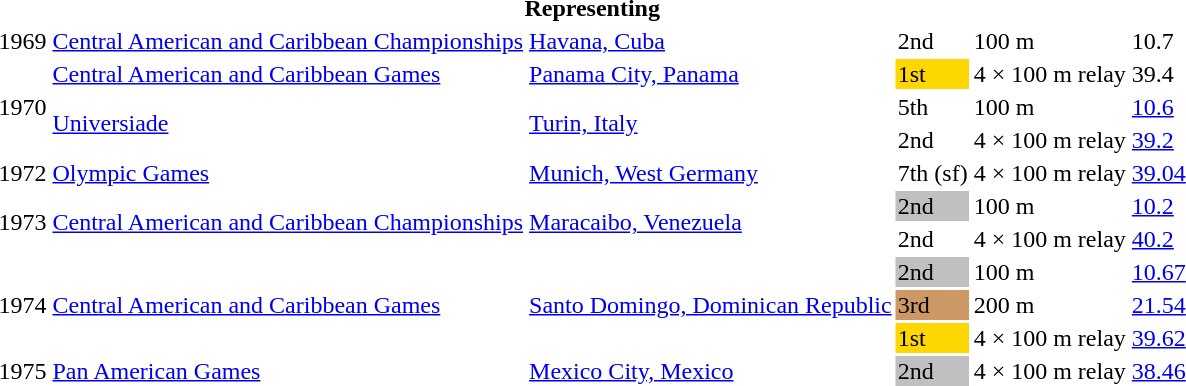<table>
<tr>
<th colspan="6">Representing </th>
</tr>
<tr>
<td>1969</td>
<td><a href='#'>Central American and Caribbean Championships</a></td>
<td><a href='#'>Havana, Cuba</a></td>
<td bgclor=silver>2nd</td>
<td>100 m</td>
<td>10.7</td>
</tr>
<tr>
<td rowspan=3>1970</td>
<td><a href='#'>Central American and Caribbean Games</a></td>
<td><a href='#'>Panama City, Panama</a></td>
<td bgcolor=gold>1st</td>
<td>4 × 100 m relay</td>
<td>39.4</td>
</tr>
<tr>
<td rowspan=2><a href='#'>Universiade</a></td>
<td rowspan=2><a href='#'>Turin, Italy</a></td>
<td>5th</td>
<td>100 m</td>
<td><a href='#'>10.6</a></td>
</tr>
<tr>
<td bgclor=silver>2nd</td>
<td>4 × 100 m relay</td>
<td><a href='#'>39.2</a></td>
</tr>
<tr>
<td>1972</td>
<td><a href='#'>Olympic Games</a></td>
<td><a href='#'>Munich, West Germany</a></td>
<td>7th (sf)</td>
<td>4 × 100 m relay</td>
<td><a href='#'>39.04</a></td>
</tr>
<tr>
<td rowspan=2>1973</td>
<td rowspan=2><a href='#'>Central American and Caribbean Championships</a></td>
<td rowspan=2><a href='#'>Maracaibo, Venezuela</a></td>
<td bgcolor=silver>2nd</td>
<td>100 m</td>
<td><a href='#'>10.2</a></td>
</tr>
<tr>
<td bgclor=silver>2nd</td>
<td>4 × 100 m relay</td>
<td><a href='#'>40.2</a></td>
</tr>
<tr>
<td rowspan=3>1974</td>
<td rowspan=3><a href='#'>Central American and Caribbean Games</a></td>
<td rowspan=3><a href='#'>Santo Domingo, Dominican Republic</a></td>
<td bgcolor=silver>2nd</td>
<td>100 m</td>
<td><a href='#'>10.67</a></td>
</tr>
<tr>
<td bgcolor=cc9966>3rd</td>
<td>200 m</td>
<td><a href='#'>21.54</a></td>
</tr>
<tr>
<td bgcolor=gold>1st</td>
<td>4 × 100 m relay</td>
<td><a href='#'>39.62</a></td>
</tr>
<tr>
<td>1975</td>
<td><a href='#'>Pan American Games</a></td>
<td><a href='#'>Mexico City, Mexico</a></td>
<td bgcolor=silver>2nd</td>
<td>4 × 100 m relay</td>
<td><a href='#'>38.46</a></td>
</tr>
</table>
